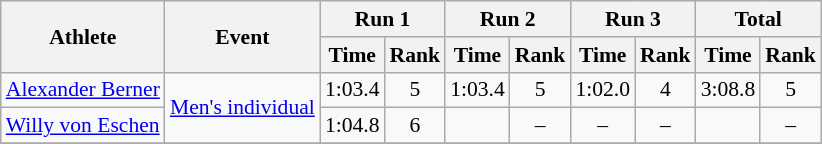<table class="wikitable" border="1" style="font-size:90%">
<tr>
<th rowspan="2">Athlete</th>
<th rowspan="2">Event</th>
<th colspan="2">Run 1</th>
<th colspan="2">Run 2</th>
<th colspan="2">Run 3</th>
<th colspan="2">Total</th>
</tr>
<tr>
<th>Time</th>
<th>Rank</th>
<th>Time</th>
<th>Rank</th>
<th>Time</th>
<th>Rank</th>
<th>Time</th>
<th>Rank</th>
</tr>
<tr>
<td><a href='#'>Alexander Berner</a></td>
<td rowspan="2"><a href='#'>Men's individual</a></td>
<td align="center">1:03.4</td>
<td align="center">5</td>
<td align="center">1:03.4</td>
<td align="center">5</td>
<td align="center">1:02.0</td>
<td align="center">4</td>
<td align="center">3:08.8</td>
<td align="center">5</td>
</tr>
<tr>
<td><a href='#'>Willy von Eschen</a></td>
<td align="center">1:04.8</td>
<td align="center">6</td>
<td align="center"></td>
<td align="center">–</td>
<td align="center">–</td>
<td align="center">–</td>
<td align="center"></td>
<td align="center">–</td>
</tr>
<tr>
</tr>
</table>
